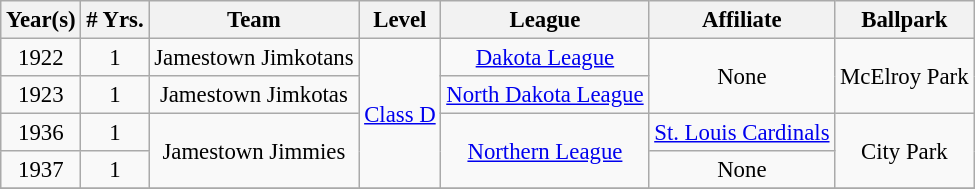<table class="wikitable" style="text-align:center; font-size: 95%;">
<tr>
<th>Year(s)</th>
<th># Yrs.</th>
<th>Team</th>
<th>Level</th>
<th>League</th>
<th>Affiliate</th>
<th>Ballpark</th>
</tr>
<tr>
<td>1922</td>
<td>1</td>
<td>Jamestown Jimkotans</td>
<td rowspan=4><a href='#'>Class D</a></td>
<td><a href='#'>Dakota League</a></td>
<td Rowspan=2>None</td>
<td rowspan=2>McElroy Park</td>
</tr>
<tr>
<td>1923</td>
<td>1</td>
<td>Jamestown Jimkotas</td>
<td><a href='#'>North Dakota League</a></td>
</tr>
<tr>
<td>1936</td>
<td>1</td>
<td rowspan=2>Jamestown Jimmies</td>
<td rowspan=2><a href='#'>Northern League</a></td>
<td><a href='#'>St. Louis Cardinals</a></td>
<td rowspan=2>City Park</td>
</tr>
<tr>
<td>1937</td>
<td>1</td>
<td>None</td>
</tr>
<tr>
</tr>
</table>
